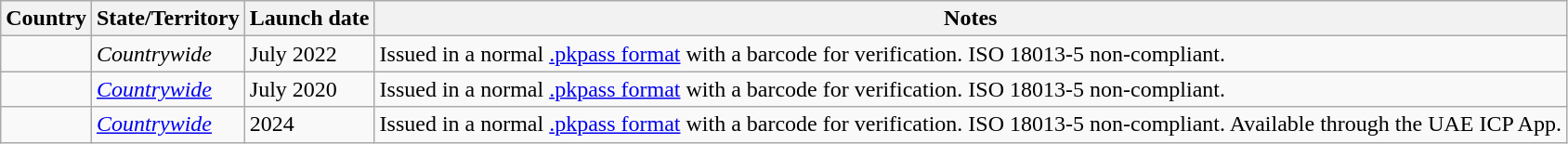<table class="wikitable">
<tr>
<th>Country</th>
<th>State/Territory</th>
<th>Launch date</th>
<th>Notes</th>
</tr>
<tr>
<td></td>
<td><em>Countrywide</em></td>
<td>July 2022</td>
<td>Issued in a normal <a href='#'>.pkpass format</a> with a barcode for verification. ISO 18013-5 non-compliant.</td>
</tr>
<tr>
<td></td>
<td><em><a href='#'>Countrywide</a></em></td>
<td>July 2020</td>
<td>Issued in a normal <a href='#'>.pkpass format</a> with a barcode for verification. ISO 18013-5 non-compliant.</td>
</tr>
<tr>
<td></td>
<td><em><a href='#'>Countrywide</a></em></td>
<td>2024</td>
<td>Issued in a normal <a href='#'>.pkpass format</a> with a barcode for verification. ISO 18013-5 non-compliant. Available through the UAE ICP App.</td>
</tr>
</table>
